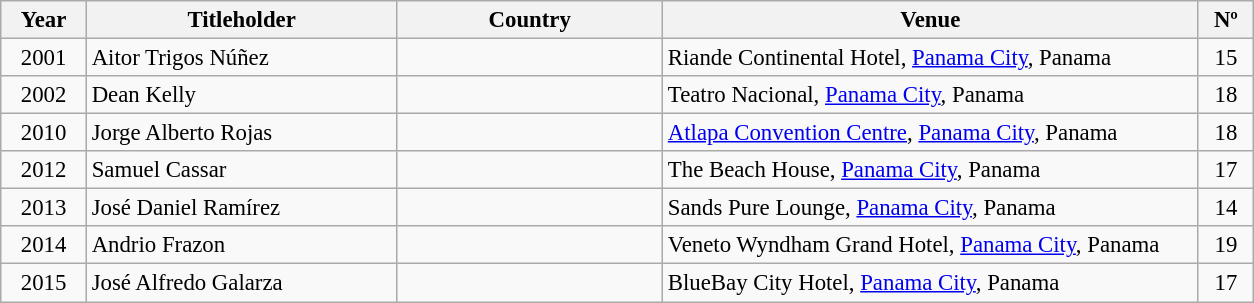<table class="wikitable" style="font-size:95%;">
<tr>
<th width="50">Year</th>
<th width="200">Titleholder</th>
<th width="170">Country</th>
<th width="350">Venue</th>
<th width="30">Nº</th>
</tr>
<tr>
<td align=center>2001</td>
<td>Aitor Trigos Núñez</td>
<td></td>
<td>Riande Continental Hotel, <a href='#'>Panama City</a>, Panama</td>
<td align=center>15</td>
</tr>
<tr>
<td align=center>2002</td>
<td>Dean Kelly</td>
<td></td>
<td>Teatro Nacional, <a href='#'>Panama City</a>, Panama</td>
<td align=center>18</td>
</tr>
<tr>
<td align=center>2010</td>
<td>Jorge Alberto Rojas</td>
<td></td>
<td><a href='#'>Atlapa Convention Centre</a>, <a href='#'>Panama City</a>, Panama</td>
<td align=center>18</td>
</tr>
<tr>
<td align=center>2012</td>
<td>Samuel Cassar</td>
<td></td>
<td>The Beach House, <a href='#'>Panama City</a>, Panama</td>
<td align=center>17</td>
</tr>
<tr>
<td align=center>2013</td>
<td>José Daniel Ramírez</td>
<td></td>
<td>Sands Pure Lounge, <a href='#'>Panama City</a>, Panama</td>
<td align=center>14</td>
</tr>
<tr>
<td align=center>2014</td>
<td>Andrio Frazon</td>
<td></td>
<td>Veneto Wyndham Grand Hotel, <a href='#'>Panama City</a>, Panama</td>
<td align=center>19</td>
</tr>
<tr>
<td align=center>2015</td>
<td>José Alfredo Galarza</td>
<td></td>
<td>BlueBay City Hotel, <a href='#'>Panama City</a>, Panama</td>
<td align=center>17</td>
</tr>
</table>
